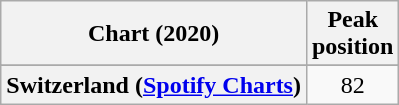<table class="wikitable sortable plainrowheaders" style="text-align:center">
<tr>
<th scope="col">Chart (2020)</th>
<th scope="col">Peak<br>position</th>
</tr>
<tr>
</tr>
<tr>
<th scope="row">Switzerland (<a href='#'>Spotify Charts</a>)</th>
<td>82</td>
</tr>
</table>
